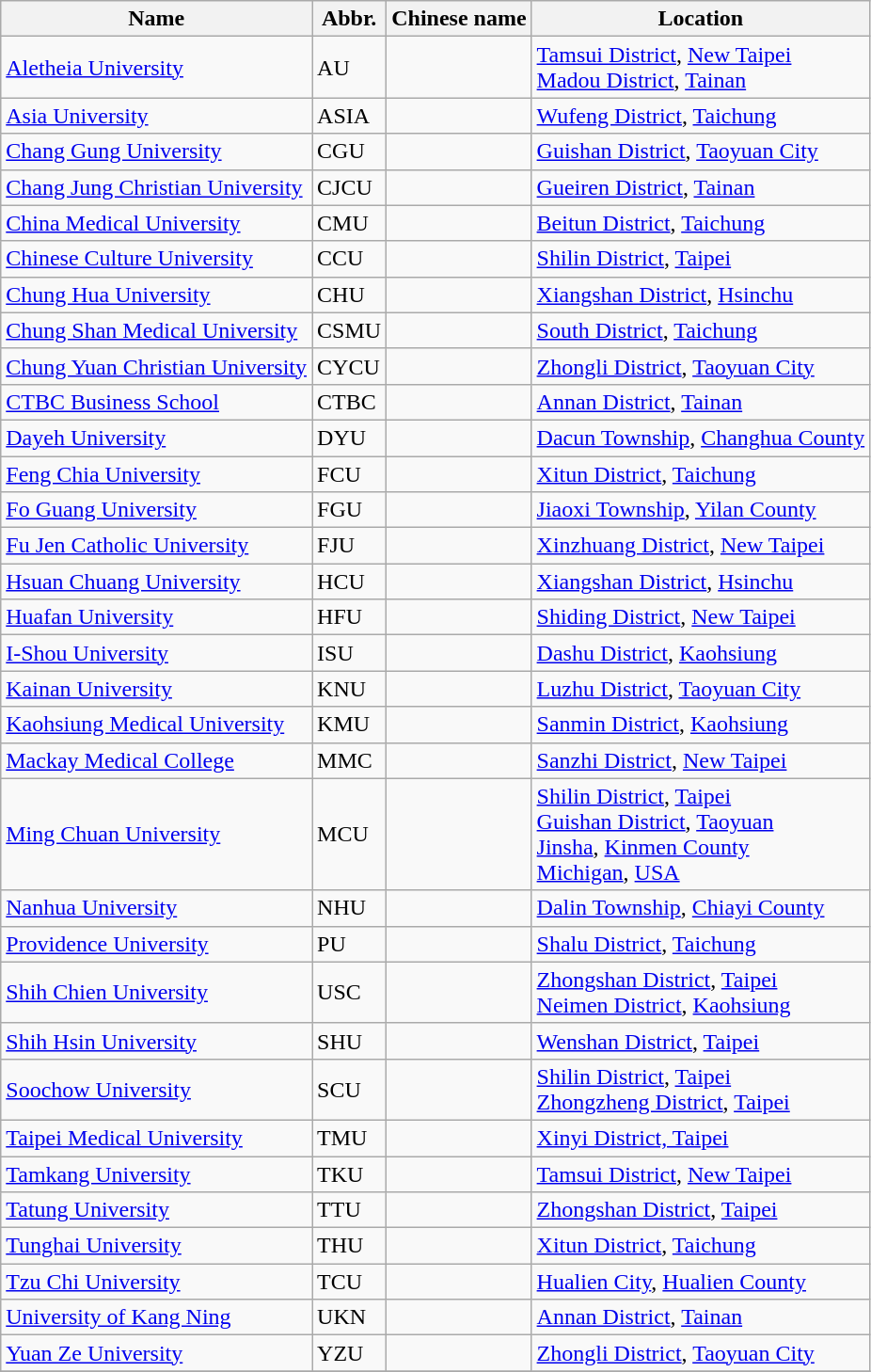<table class=wikitable>
<tr>
<th>Name</th>
<th>Abbr.</th>
<th>Chinese name</th>
<th>Location</th>
</tr>
<tr>
<td><a href='#'>Aletheia University</a></td>
<td>AU</td>
<td></td>
<td><a href='#'>Tamsui District</a>, <a href='#'>New Taipei</a><br><a href='#'>Madou District</a>, <a href='#'>Tainan</a></td>
</tr>
<tr>
<td><a href='#'>Asia University</a></td>
<td>ASIA</td>
<td></td>
<td><a href='#'>Wufeng District</a>, <a href='#'>Taichung</a></td>
</tr>
<tr>
<td><a href='#'>Chang Gung University</a></td>
<td>CGU</td>
<td></td>
<td><a href='#'>Guishan District</a>, <a href='#'>Taoyuan City</a></td>
</tr>
<tr>
<td><a href='#'>Chang Jung Christian University</a></td>
<td>CJCU</td>
<td></td>
<td><a href='#'>Gueiren District</a>, <a href='#'>Tainan</a></td>
</tr>
<tr>
<td><a href='#'>China Medical University</a></td>
<td>CMU</td>
<td></td>
<td><a href='#'>Beitun District</a>, <a href='#'>Taichung</a></td>
</tr>
<tr>
<td><a href='#'>Chinese Culture University</a></td>
<td>CCU</td>
<td></td>
<td><a href='#'>Shilin District</a>, <a href='#'>Taipei</a></td>
</tr>
<tr>
<td><a href='#'>Chung Hua University</a></td>
<td>CHU</td>
<td></td>
<td><a href='#'>Xiangshan District</a>, <a href='#'>Hsinchu</a></td>
</tr>
<tr>
<td><a href='#'>Chung Shan Medical University</a></td>
<td>CSMU</td>
<td></td>
<td><a href='#'>South District</a>, <a href='#'>Taichung</a></td>
</tr>
<tr>
<td><a href='#'>Chung Yuan Christian University</a></td>
<td>CYCU</td>
<td></td>
<td><a href='#'>Zhongli District</a>, <a href='#'>Taoyuan City</a></td>
</tr>
<tr>
<td><a href='#'>CTBC Business School</a></td>
<td>CTBC</td>
<td></td>
<td><a href='#'>Annan District</a>, <a href='#'>Tainan</a></td>
</tr>
<tr>
<td><a href='#'>Dayeh University</a></td>
<td>DYU</td>
<td></td>
<td><a href='#'>Dacun Township</a>, <a href='#'>Changhua County</a></td>
</tr>
<tr>
<td><a href='#'>Feng Chia University</a></td>
<td>FCU</td>
<td></td>
<td><a href='#'>Xitun District</a>, <a href='#'>Taichung</a></td>
</tr>
<tr>
<td><a href='#'>Fo Guang University</a></td>
<td>FGU</td>
<td></td>
<td><a href='#'>Jiaoxi Township</a>, <a href='#'>Yilan County</a></td>
</tr>
<tr>
<td><a href='#'>Fu Jen Catholic University</a></td>
<td>FJU</td>
<td></td>
<td><a href='#'>Xinzhuang District</a>, <a href='#'>New Taipei</a></td>
</tr>
<tr>
<td><a href='#'>Hsuan Chuang University</a></td>
<td>HCU</td>
<td></td>
<td><a href='#'>Xiangshan District</a>, <a href='#'>Hsinchu</a></td>
</tr>
<tr>
<td><a href='#'>Huafan University</a></td>
<td>HFU</td>
<td></td>
<td><a href='#'>Shiding District</a>, <a href='#'>New Taipei</a></td>
</tr>
<tr>
<td><a href='#'>I-Shou University</a></td>
<td>ISU</td>
<td></td>
<td><a href='#'>Dashu District</a>, <a href='#'>Kaohsiung</a></td>
</tr>
<tr>
<td><a href='#'>Kainan University</a></td>
<td>KNU</td>
<td></td>
<td><a href='#'>Luzhu District</a>, <a href='#'>Taoyuan City</a></td>
</tr>
<tr>
<td><a href='#'>Kaohsiung Medical University</a></td>
<td>KMU</td>
<td></td>
<td><a href='#'>Sanmin District</a>, <a href='#'>Kaohsiung</a></td>
</tr>
<tr>
<td><a href='#'>Mackay Medical College</a></td>
<td>MMC</td>
<td></td>
<td><a href='#'>Sanzhi District</a>, <a href='#'>New Taipei</a></td>
</tr>
<tr>
<td><a href='#'>Ming Chuan University</a></td>
<td>MCU</td>
<td></td>
<td><a href='#'>Shilin District</a>, <a href='#'>Taipei</a><br><a href='#'>Guishan District</a>, <a href='#'>Taoyuan</a><br><a href='#'>Jinsha</a>, <a href='#'>Kinmen County</a><br><a href='#'>Michigan</a>, <a href='#'>USA</a></td>
</tr>
<tr>
<td><a href='#'>Nanhua University</a></td>
<td>NHU</td>
<td></td>
<td><a href='#'>Dalin Township</a>, <a href='#'>Chiayi County</a></td>
</tr>
<tr>
<td><a href='#'>Providence University</a></td>
<td>PU</td>
<td></td>
<td><a href='#'>Shalu District</a>, <a href='#'>Taichung</a></td>
</tr>
<tr>
<td><a href='#'>Shih Chien University</a></td>
<td>USC</td>
<td></td>
<td><a href='#'>Zhongshan District</a>, <a href='#'>Taipei</a><br><a href='#'>Neimen District</a>, <a href='#'>Kaohsiung</a></td>
</tr>
<tr>
<td><a href='#'>Shih Hsin University</a></td>
<td>SHU</td>
<td></td>
<td><a href='#'>Wenshan District</a>, <a href='#'>Taipei</a></td>
</tr>
<tr>
<td><a href='#'>Soochow University</a></td>
<td>SCU</td>
<td></td>
<td><a href='#'>Shilin District</a>, <a href='#'>Taipei</a><br><a href='#'>Zhongzheng District</a>, <a href='#'>Taipei</a></td>
</tr>
<tr>
<td><a href='#'>Taipei Medical University</a></td>
<td>TMU</td>
<td></td>
<td><a href='#'>Xinyi District, Taipei</a></td>
</tr>
<tr>
<td><a href='#'>Tamkang University</a></td>
<td>TKU</td>
<td></td>
<td><a href='#'>Tamsui District</a>, <a href='#'>New Taipei</a></td>
</tr>
<tr>
<td><a href='#'>Tatung University</a></td>
<td>TTU</td>
<td></td>
<td><a href='#'>Zhongshan District</a>, <a href='#'>Taipei</a></td>
</tr>
<tr>
<td><a href='#'>Tunghai University</a></td>
<td>THU</td>
<td></td>
<td><a href='#'>Xitun District</a>, <a href='#'>Taichung</a></td>
</tr>
<tr>
<td><a href='#'>Tzu Chi University</a></td>
<td>TCU</td>
<td></td>
<td><a href='#'>Hualien City</a>, <a href='#'>Hualien County</a></td>
</tr>
<tr>
<td><a href='#'>University of Kang Ning</a></td>
<td>UKN</td>
<td></td>
<td><a href='#'>Annan District</a>, <a href='#'>Tainan</a></td>
</tr>
<tr>
<td><a href='#'>Yuan Ze University</a></td>
<td>YZU</td>
<td></td>
<td><a href='#'>Zhongli District</a>, <a href='#'>Taoyuan City</a></td>
</tr>
<tr>
</tr>
</table>
